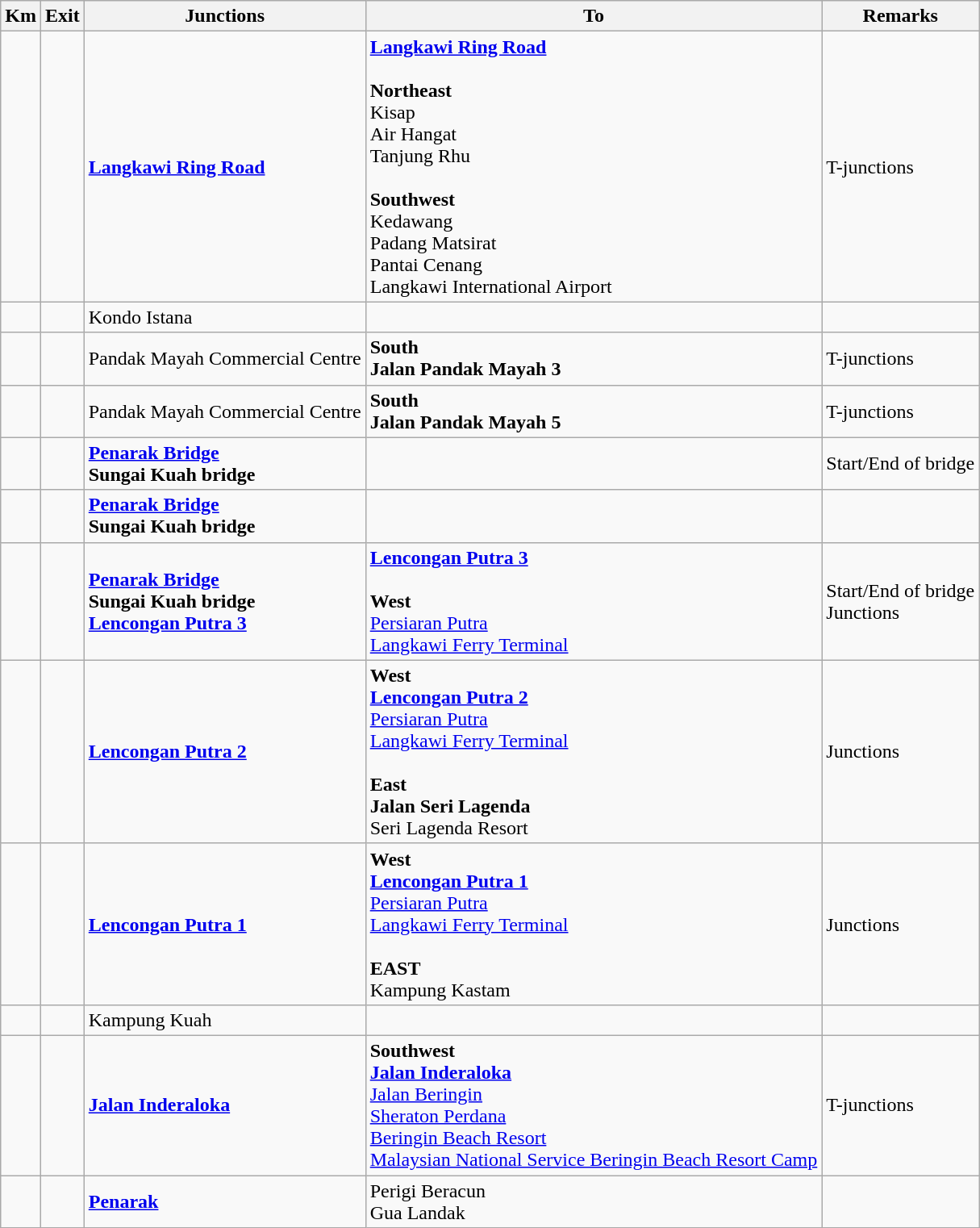<table class="wikitable">
<tr>
<th>Km</th>
<th>Exit</th>
<th>Junctions</th>
<th>To</th>
<th>Remarks</th>
</tr>
<tr>
<td></td>
<td></td>
<td><strong><a href='#'>Langkawi Ring Road</a></strong></td>
<td> <strong><a href='#'>Langkawi Ring Road</a></strong><br><br><strong>Northeast</strong><br> Kisap<br> Air Hangat<br> Tanjung Rhu<br><br><strong>Southwest</strong><br> Kedawang<br> Padang Matsirat<br> Pantai Cenang<br> Langkawi International Airport </td>
<td>T-junctions</td>
</tr>
<tr>
<td></td>
<td></td>
<td>Kondo Istana</td>
<td></td>
<td></td>
</tr>
<tr>
<td></td>
<td></td>
<td>Pandak Mayah Commercial Centre</td>
<td><strong>South</strong><br><strong>Jalan Pandak Mayah 3</strong></td>
<td>T-junctions</td>
</tr>
<tr>
<td></td>
<td></td>
<td>Pandak Mayah Commercial Centre</td>
<td><strong>South</strong><br><strong>Jalan Pandak Mayah 5</strong></td>
<td>T-junctions</td>
</tr>
<tr>
<td></td>
<td></td>
<td><strong><a href='#'>Penarak Bridge</a></strong><br><strong>Sungai Kuah bridge</strong></td>
<td></td>
<td>Start/End of bridge</td>
</tr>
<tr>
<td></td>
<td></td>
<td><strong><a href='#'>Penarak Bridge</a></strong><br><strong>Sungai Kuah bridge</strong></td>
<td></td>
<td></td>
</tr>
<tr>
<td></td>
<td></td>
<td><strong><a href='#'>Penarak Bridge</a></strong><br><strong>Sungai Kuah bridge</strong><br> <strong><a href='#'>Lencongan Putra 3</a></strong></td>
<td> <strong><a href='#'>Lencongan Putra 3</a></strong><br><br><strong>West</strong><br> <a href='#'>Persiaran Putra</a><br><a href='#'>Langkawi Ferry Terminal</a> </td>
<td>Start/End of bridge<br>Junctions</td>
</tr>
<tr>
<td></td>
<td></td>
<td> <strong><a href='#'>Lencongan Putra 2</a></strong></td>
<td><strong>West</strong><br> <strong><a href='#'>Lencongan Putra 2</a></strong><br> <a href='#'>Persiaran Putra</a><br><a href='#'>Langkawi Ferry Terminal</a> <br><br><strong>East</strong><br><strong>Jalan Seri Lagenda</strong><br>Seri Lagenda Resort</td>
<td>Junctions</td>
</tr>
<tr>
<td></td>
<td></td>
<td> <strong><a href='#'>Lencongan Putra 1</a></strong></td>
<td><strong>West</strong><br> <strong><a href='#'>Lencongan Putra 1</a></strong><br> <a href='#'>Persiaran Putra</a><br><a href='#'>Langkawi Ferry Terminal</a> <br><br><strong>EAST</strong><br>Kampung Kastam</td>
<td>Junctions</td>
</tr>
<tr>
<td></td>
<td></td>
<td>Kampung Kuah</td>
<td></td>
<td></td>
</tr>
<tr>
<td></td>
<td></td>
<td> <strong><a href='#'>Jalan Inderaloka</a></strong></td>
<td><strong>Southwest</strong><br> <strong><a href='#'>Jalan Inderaloka</a></strong><br> <a href='#'>Jalan Beringin</a><br><a href='#'>Sheraton Perdana</a><br><a href='#'>Beringin Beach Resort</a><br><a href='#'>Malaysian National Service Beringin Beach Resort Camp</a></td>
<td>T-junctions</td>
</tr>
<tr>
<td></td>
<td></td>
<td><strong><a href='#'>Penarak</a></strong></td>
<td>Perigi Beracun<br>Gua Landak<br> </td>
<td></td>
</tr>
</table>
